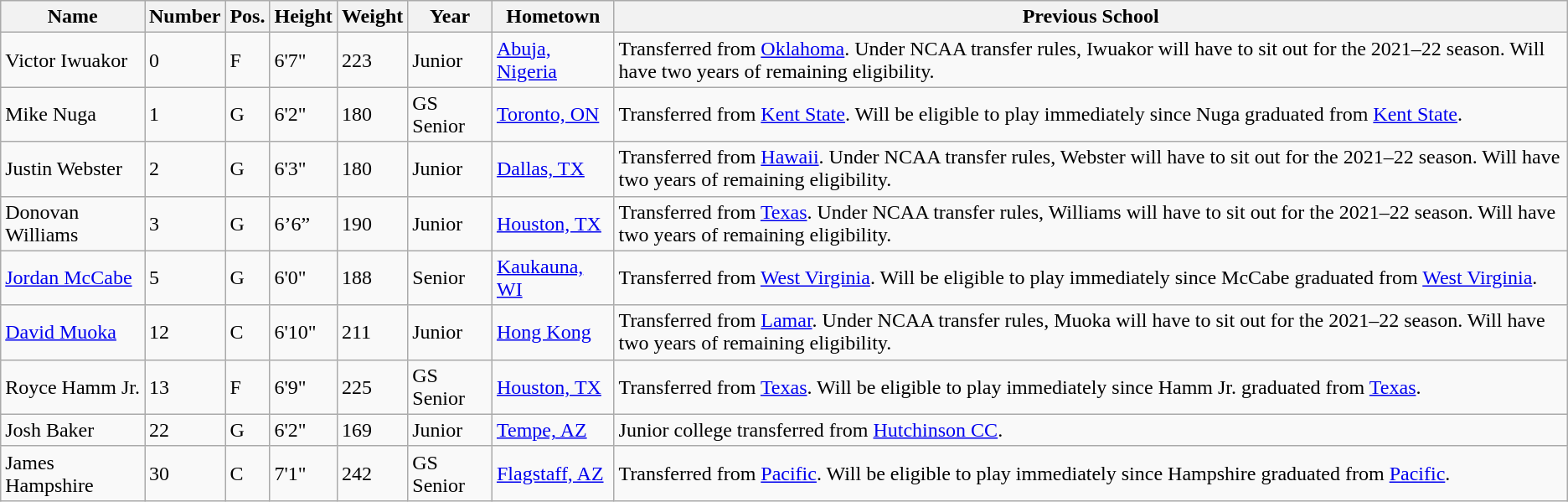<table class="wikitable sortable" border="1">
<tr>
<th>Name</th>
<th>Number</th>
<th>Pos.</th>
<th>Height</th>
<th>Weight</th>
<th>Year</th>
<th>Hometown</th>
<th class="unsortable">Previous School</th>
</tr>
<tr>
<td>Victor Iwuakor</td>
<td>0</td>
<td>F</td>
<td>6'7"</td>
<td>223</td>
<td>Junior</td>
<td><a href='#'>Abuja, Nigeria</a></td>
<td>Transferred from <a href='#'>Oklahoma</a>. Under NCAA transfer rules, Iwuakor will have to sit out for the 2021–22 season. Will have two years of remaining eligibility.</td>
</tr>
<tr>
<td>Mike Nuga</td>
<td>1</td>
<td>G</td>
<td>6'2"</td>
<td>180</td>
<td>GS Senior</td>
<td><a href='#'>Toronto, ON</a></td>
<td>Transferred from <a href='#'>Kent State</a>. Will be eligible to play immediately since Nuga graduated from <a href='#'>Kent State</a>.</td>
</tr>
<tr>
<td>Justin Webster</td>
<td>2</td>
<td>G</td>
<td>6'3"</td>
<td>180</td>
<td>Junior</td>
<td><a href='#'>Dallas, TX</a></td>
<td>Transferred from <a href='#'>Hawaii</a>. Under NCAA transfer rules, Webster will have to sit out for the 2021–22 season. Will have two years of remaining eligibility.</td>
</tr>
<tr>
<td>Donovan Williams</td>
<td>3</td>
<td>G</td>
<td>6’6”</td>
<td>190</td>
<td>Junior</td>
<td><a href='#'>Houston, TX</a></td>
<td>Transferred from <a href='#'>Texas</a>. Under NCAA transfer rules, Williams will have to sit out for the 2021–22 season. Will have two years of remaining eligibility.</td>
</tr>
<tr>
<td><a href='#'>Jordan McCabe</a></td>
<td>5</td>
<td>G</td>
<td>6'0"</td>
<td>188</td>
<td>Senior</td>
<td><a href='#'>Kaukauna, WI</a></td>
<td>Transferred from <a href='#'>West Virginia</a>. Will be eligible to play immediately since McCabe graduated from <a href='#'>West Virginia</a>.</td>
</tr>
<tr>
<td><a href='#'>David Muoka</a></td>
<td>12</td>
<td>C</td>
<td>6'10"</td>
<td>211</td>
<td>Junior</td>
<td><a href='#'>Hong Kong</a></td>
<td>Transferred from <a href='#'>Lamar</a>. Under NCAA transfer rules, Muoka will have to sit out for the 2021–22 season. Will have two years of remaining eligibility.</td>
</tr>
<tr>
<td>Royce Hamm Jr.</td>
<td>13</td>
<td>F</td>
<td>6'9"</td>
<td>225</td>
<td>GS Senior</td>
<td><a href='#'>Houston, TX</a></td>
<td>Transferred from <a href='#'>Texas</a>. Will be eligible to play immediately since Hamm Jr. graduated from <a href='#'>Texas</a>.</td>
</tr>
<tr>
<td>Josh Baker</td>
<td>22</td>
<td>G</td>
<td>6'2"</td>
<td>169</td>
<td>Junior</td>
<td><a href='#'>Tempe, AZ</a></td>
<td>Junior college transferred from <a href='#'>Hutchinson CC</a>.</td>
</tr>
<tr>
<td>James Hampshire</td>
<td>30</td>
<td>C</td>
<td>7'1"</td>
<td>242</td>
<td>GS Senior</td>
<td><a href='#'>Flagstaff, AZ</a></td>
<td>Transferred from <a href='#'>Pacific</a>. Will be eligible to play immediately since Hampshire graduated from <a href='#'>Pacific</a>.</td>
</tr>
</table>
